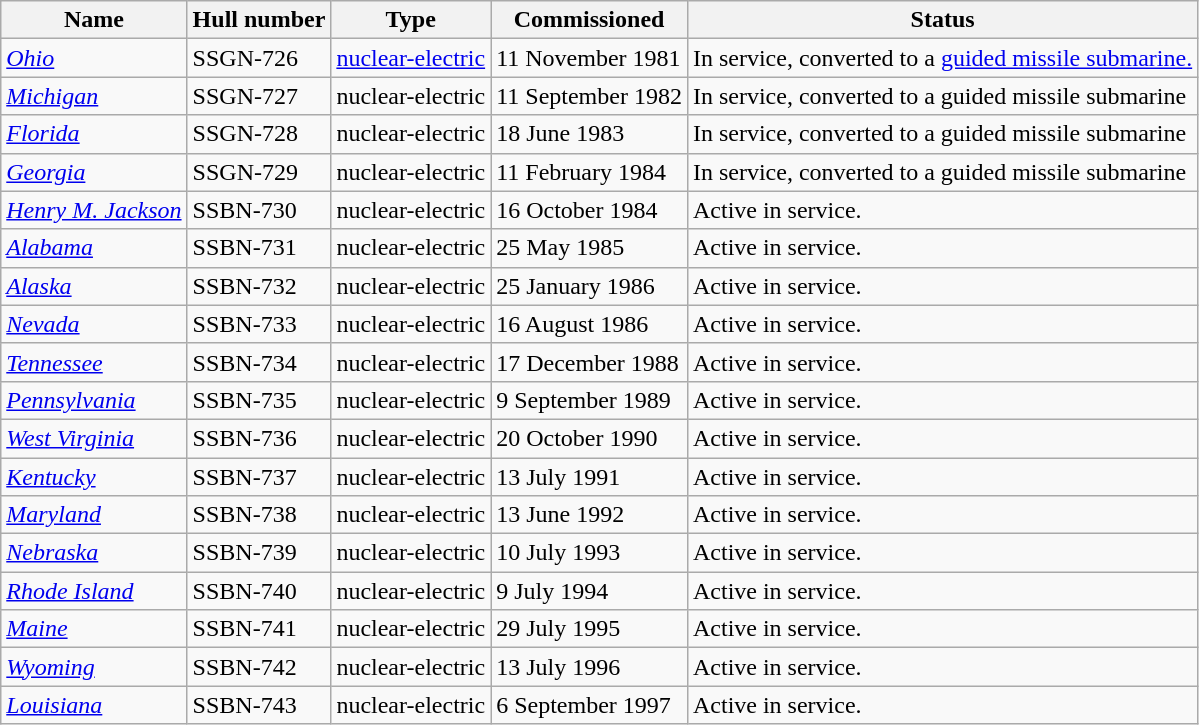<table class="wikitable">
<tr>
<th>Name</th>
<th>Hull number</th>
<th>Type</th>
<th>Commissioned</th>
<th>Status</th>
</tr>
<tr>
<td><em><a href='#'>Ohio</a></em></td>
<td>SSGN-726</td>
<td><a href='#'>nuclear-electric</a></td>
<td>11 November 1981</td>
<td>In service, converted to a <a href='#'>guided missile submarine.</a></td>
</tr>
<tr>
<td><em><a href='#'>Michigan</a></em></td>
<td>SSGN-727</td>
<td>nuclear-electric</td>
<td>11 September 1982</td>
<td>In service, converted to a guided missile submarine</td>
</tr>
<tr>
<td><em><a href='#'>Florida</a></em></td>
<td>SSGN-728</td>
<td>nuclear-electric</td>
<td>18 June 1983</td>
<td>In service, converted to a guided missile submarine</td>
</tr>
<tr>
<td><em><a href='#'>Georgia</a></em></td>
<td>SSGN-729</td>
<td>nuclear-electric</td>
<td>11 February 1984</td>
<td>In service, converted to a guided missile submarine</td>
</tr>
<tr>
<td><em><a href='#'>Henry M. Jackson</a></em></td>
<td>SSBN-730</td>
<td>nuclear-electric</td>
<td>16 October 1984</td>
<td>Active in service.</td>
</tr>
<tr>
<td><em><a href='#'>Alabama</a></em></td>
<td>SSBN-731</td>
<td>nuclear-electric</td>
<td>25 May 1985</td>
<td>Active in service.</td>
</tr>
<tr>
<td><em><a href='#'>Alaska</a></em></td>
<td>SSBN-732</td>
<td>nuclear-electric</td>
<td>25 January 1986</td>
<td>Active in service.</td>
</tr>
<tr>
<td><em><a href='#'>Nevada</a></em></td>
<td>SSBN-733</td>
<td>nuclear-electric</td>
<td>16 August 1986</td>
<td>Active in service.</td>
</tr>
<tr>
<td><em><a href='#'>Tennessee</a></em></td>
<td>SSBN-734</td>
<td>nuclear-electric</td>
<td>17 December 1988</td>
<td>Active in service.</td>
</tr>
<tr>
<td><em><a href='#'>Pennsylvania</a></em></td>
<td>SSBN-735</td>
<td>nuclear-electric</td>
<td>9 September 1989</td>
<td>Active in service.</td>
</tr>
<tr>
<td><em><a href='#'>West Virginia</a></em></td>
<td>SSBN-736</td>
<td>nuclear-electric</td>
<td>20 October 1990</td>
<td>Active in service.</td>
</tr>
<tr>
<td><em><a href='#'>Kentucky</a></em></td>
<td>SSBN-737</td>
<td>nuclear-electric</td>
<td>13 July 1991</td>
<td>Active in service.</td>
</tr>
<tr>
<td><em><a href='#'>Maryland</a></em></td>
<td>SSBN-738</td>
<td>nuclear-electric</td>
<td>13 June 1992</td>
<td>Active in service.</td>
</tr>
<tr>
<td><em><a href='#'>Nebraska</a></em></td>
<td>SSBN-739</td>
<td>nuclear-electric</td>
<td>10 July 1993</td>
<td>Active in service.</td>
</tr>
<tr>
<td><em><a href='#'>Rhode Island</a></em></td>
<td>SSBN-740</td>
<td>nuclear-electric</td>
<td>9 July 1994</td>
<td>Active in service.</td>
</tr>
<tr>
<td><em><a href='#'>Maine</a></em></td>
<td>SSBN-741</td>
<td>nuclear-electric</td>
<td>29 July 1995</td>
<td>Active in service.</td>
</tr>
<tr>
<td><em><a href='#'>Wyoming</a></em></td>
<td>SSBN-742</td>
<td>nuclear-electric</td>
<td>13 July 1996</td>
<td>Active in service.</td>
</tr>
<tr>
<td><em><a href='#'>Louisiana</a></em></td>
<td>SSBN-743</td>
<td>nuclear-electric</td>
<td>6 September 1997</td>
<td>Active in service.</td>
</tr>
</table>
